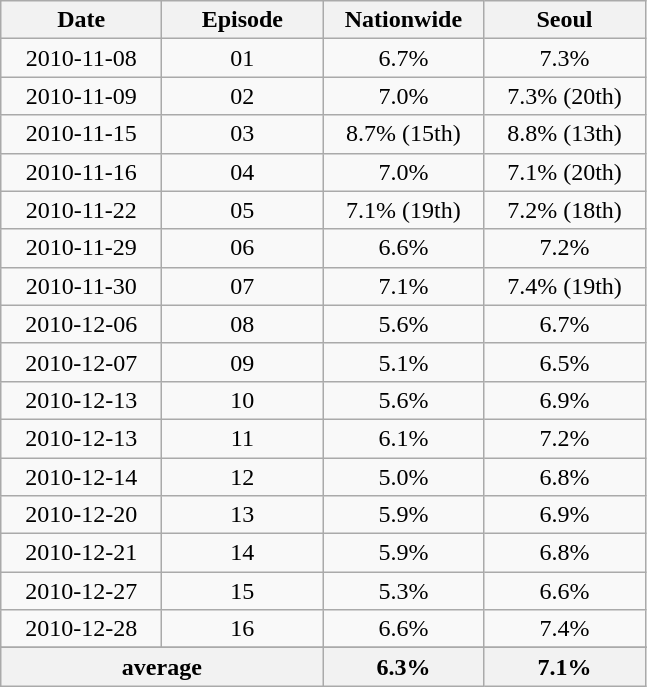<table class="wikitable">
<tr>
<th width=100>Date</th>
<th width=100>Episode</th>
<th width=100>Nationwide</th>
<th width=100>Seoul</th>
</tr>
<tr align=center>
<td>2010-11-08</td>
<td>01</td>
<td>6.7%</td>
<td>7.3%</td>
</tr>
<tr align=center>
<td>2010-11-09</td>
<td>02</td>
<td>7.0%</td>
<td>7.3% (20th)</td>
</tr>
<tr align=center>
<td>2010-11-15</td>
<td>03</td>
<td>8.7% (15th)</td>
<td>8.8% (13th)</td>
</tr>
<tr align=center>
<td>2010-11-16</td>
<td>04</td>
<td>7.0%</td>
<td>7.1% (20th)</td>
</tr>
<tr align=center>
<td>2010-11-22</td>
<td>05</td>
<td>7.1% (19th)</td>
<td>7.2% (18th)</td>
</tr>
<tr align=center>
<td>2010-11-29</td>
<td>06</td>
<td>6.6%</td>
<td>7.2%</td>
</tr>
<tr align=center>
<td>2010-11-30</td>
<td>07</td>
<td>7.1%</td>
<td>7.4% (19th)</td>
</tr>
<tr align=center>
<td>2010-12-06</td>
<td>08</td>
<td>5.6%</td>
<td>6.7%</td>
</tr>
<tr align=center>
<td>2010-12-07</td>
<td>09</td>
<td>5.1%</td>
<td>6.5%</td>
</tr>
<tr align=center>
<td>2010-12-13</td>
<td>10</td>
<td>5.6%</td>
<td>6.9%</td>
</tr>
<tr align=center>
<td>2010-12-13</td>
<td>11</td>
<td>6.1%</td>
<td>7.2%</td>
</tr>
<tr align=center>
<td>2010-12-14</td>
<td>12</td>
<td>5.0%</td>
<td>6.8%</td>
</tr>
<tr align=center>
<td>2010-12-20</td>
<td>13</td>
<td>5.9%</td>
<td>6.9%</td>
</tr>
<tr align=center>
<td>2010-12-21</td>
<td>14</td>
<td>5.9%</td>
<td>6.8%</td>
</tr>
<tr align=center>
<td>2010-12-27</td>
<td>15</td>
<td>5.3%</td>
<td>6.6%</td>
</tr>
<tr align=center>
<td>2010-12-28</td>
<td>16</td>
<td>6.6%</td>
<td>7.4%</td>
</tr>
<tr align=center>
</tr>
<tr align="center">
<th colspan=2>average</th>
<th>6.3%</th>
<th>7.1%</th>
</tr>
</table>
